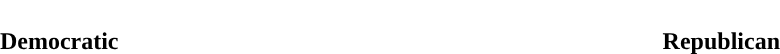<table style="width:70%; text-align:center">
<tr style="color:white">
<td style="background:"><strong>260</strong></td>
<td style="background:"><strong>175</strong></td>
</tr>
<tr>
<td><span><strong>Democratic</strong></span></td>
<td><span><strong>Republican</strong></span></td>
</tr>
</table>
